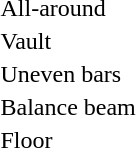<table>
<tr>
<td>All-around<br></td>
<td></td>
<td></td>
<td></td>
</tr>
<tr>
<td>Vault<br></td>
<td></td>
<td></td>
<td></td>
</tr>
<tr>
<td>Uneven bars<br></td>
<td></td>
<td></td>
<td></td>
</tr>
<tr>
<td>Balance beam<br></td>
<td></td>
<td></td>
<td></td>
</tr>
<tr>
<td>Floor<br></td>
<td></td>
<td></td>
<td></td>
</tr>
</table>
